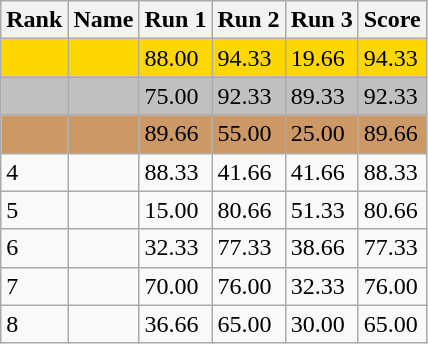<table class="wikitable">
<tr>
<th>Rank</th>
<th>Name</th>
<th>Run 1</th>
<th>Run 2</th>
<th>Run 3</th>
<th>Score</th>
</tr>
<tr style="background:gold;">
<td></td>
<td></td>
<td>88.00</td>
<td>94.33</td>
<td>19.66</td>
<td>94.33</td>
</tr>
<tr style="background:silver;">
<td></td>
<td></td>
<td>75.00</td>
<td>92.33</td>
<td>89.33</td>
<td>92.33</td>
</tr>
<tr style="background:#CC9966;">
<td></td>
<td></td>
<td>89.66</td>
<td>55.00</td>
<td>25.00</td>
<td>89.66</td>
</tr>
<tr>
<td>4</td>
<td></td>
<td>88.33</td>
<td>41.66</td>
<td>41.66</td>
<td>88.33</td>
</tr>
<tr>
<td>5</td>
<td></td>
<td>15.00</td>
<td>80.66</td>
<td>51.33</td>
<td>80.66</td>
</tr>
<tr>
<td>6</td>
<td></td>
<td>32.33</td>
<td>77.33</td>
<td>38.66</td>
<td>77.33</td>
</tr>
<tr>
<td>7</td>
<td></td>
<td>70.00</td>
<td>76.00</td>
<td>32.33</td>
<td>76.00</td>
</tr>
<tr>
<td>8</td>
<td></td>
<td>36.66</td>
<td>65.00</td>
<td>30.00</td>
<td>65.00</td>
</tr>
</table>
